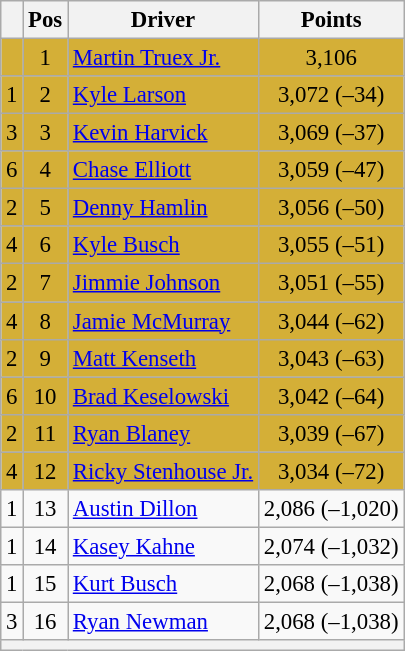<table class="wikitable" style="font-size: 95%">
<tr>
<th></th>
<th>Pos</th>
<th>Driver</th>
<th>Points</th>
</tr>
<tr style="background:#D4AF37;">
<td align="left"></td>
<td style="text-align:center;">1</td>
<td><a href='#'>Martin Truex Jr.</a></td>
<td style="text-align:center;">3,106</td>
</tr>
<tr style="background:#D4AF37;">
<td align="left"> 1</td>
<td style="text-align:center;">2</td>
<td><a href='#'>Kyle Larson</a></td>
<td style="text-align:center;">3,072 (–34)</td>
</tr>
<tr style="background:#D4AF37;">
<td align="left"> 3</td>
<td style="text-align:center;">3</td>
<td><a href='#'>Kevin Harvick</a></td>
<td style="text-align:center;">3,069 (–37)</td>
</tr>
<tr style="background:#D4AF37;">
<td align="left"> 6</td>
<td style="text-align:center;">4</td>
<td><a href='#'>Chase Elliott</a></td>
<td style="text-align:center;">3,059 (–47)</td>
</tr>
<tr style="background:#D4AF37;">
<td align="left"> 2</td>
<td style="text-align:center;">5</td>
<td><a href='#'>Denny Hamlin</a></td>
<td style="text-align:center;">3,056 (–50)</td>
</tr>
<tr style="background:#D4AF37;">
<td align="left"> 4</td>
<td style="text-align:center;">6</td>
<td><a href='#'>Kyle Busch</a></td>
<td style="text-align:center;">3,055 (–51)</td>
</tr>
<tr style="background:#D4AF37;">
<td align="left"> 2</td>
<td style="text-align:center;">7</td>
<td><a href='#'>Jimmie Johnson</a></td>
<td style="text-align:center;">3,051 (–55)</td>
</tr>
<tr style="background:#D4AF37;">
<td align="left"> 4</td>
<td style="text-align:center;">8</td>
<td><a href='#'>Jamie McMurray</a></td>
<td style="text-align:center;">3,044 (–62)</td>
</tr>
<tr style="background:#D4AF37;">
<td align="left"> 2</td>
<td style="text-align:center;">9</td>
<td><a href='#'>Matt Kenseth</a></td>
<td style="text-align:center;">3,043 (–63)</td>
</tr>
<tr style="background:#D4AF37;">
<td align="left"> 6</td>
<td style="text-align:center;">10</td>
<td><a href='#'>Brad Keselowski</a></td>
<td style="text-align:center;">3,042 (–64)</td>
</tr>
<tr style="background:#D4AF37;">
<td align="left"> 2</td>
<td style="text-align:center;">11</td>
<td><a href='#'>Ryan Blaney</a></td>
<td style="text-align:center;">3,039 (–67)</td>
</tr>
<tr style="background:#D4AF37;">
<td align="left"> 4</td>
<td style="text-align:center;">12</td>
<td><a href='#'>Ricky Stenhouse Jr.</a></td>
<td style="text-align:center;">3,034 (–72)</td>
</tr>
<tr>
<td align="left"> 1</td>
<td style="text-align:center;">13</td>
<td><a href='#'>Austin Dillon</a></td>
<td style="text-align:center;">2,086 (–1,020)</td>
</tr>
<tr>
<td align="left"> 1</td>
<td style="text-align:center;">14</td>
<td><a href='#'>Kasey Kahne</a></td>
<td style="text-align:center;">2,074 (–1,032)</td>
</tr>
<tr>
<td align="left"> 1</td>
<td style="text-align:center;">15</td>
<td><a href='#'>Kurt Busch</a></td>
<td style="text-align:center;">2,068 (–1,038)</td>
</tr>
<tr>
<td align="left"> 3</td>
<td style="text-align:center;">16</td>
<td><a href='#'>Ryan Newman</a></td>
<td style="text-align:center;">2,068 (–1,038)</td>
</tr>
<tr class="sortbottom">
<th colspan="9"></th>
</tr>
</table>
